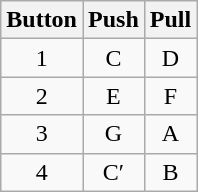<table class="wikitable" style="text-align: center;">
<tr>
<th>Button</th>
<th>Push</th>
<th>Pull</th>
</tr>
<tr>
<td>1</td>
<td>C</td>
<td>D</td>
</tr>
<tr>
<td>2</td>
<td>E</td>
<td>F</td>
</tr>
<tr>
<td>3</td>
<td>G</td>
<td>A</td>
</tr>
<tr>
<td>4</td>
<td>C′</td>
<td>B</td>
</tr>
</table>
